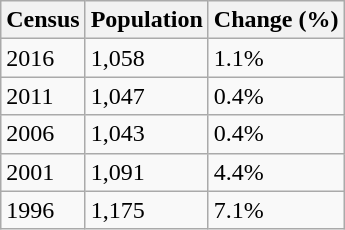<table class="wikitable">
<tr>
<th>Census</th>
<th>Population</th>
<th>Change (%)</th>
</tr>
<tr>
<td>2016</td>
<td>1,058</td>
<td> 1.1%</td>
</tr>
<tr>
<td>2011</td>
<td>1,047</td>
<td> 0.4%</td>
</tr>
<tr>
<td>2006</td>
<td>1,043</td>
<td> 0.4%</td>
</tr>
<tr>
<td>2001</td>
<td>1,091</td>
<td> 4.4%</td>
</tr>
<tr>
<td>1996</td>
<td>1,175</td>
<td> 7.1%</td>
</tr>
</table>
